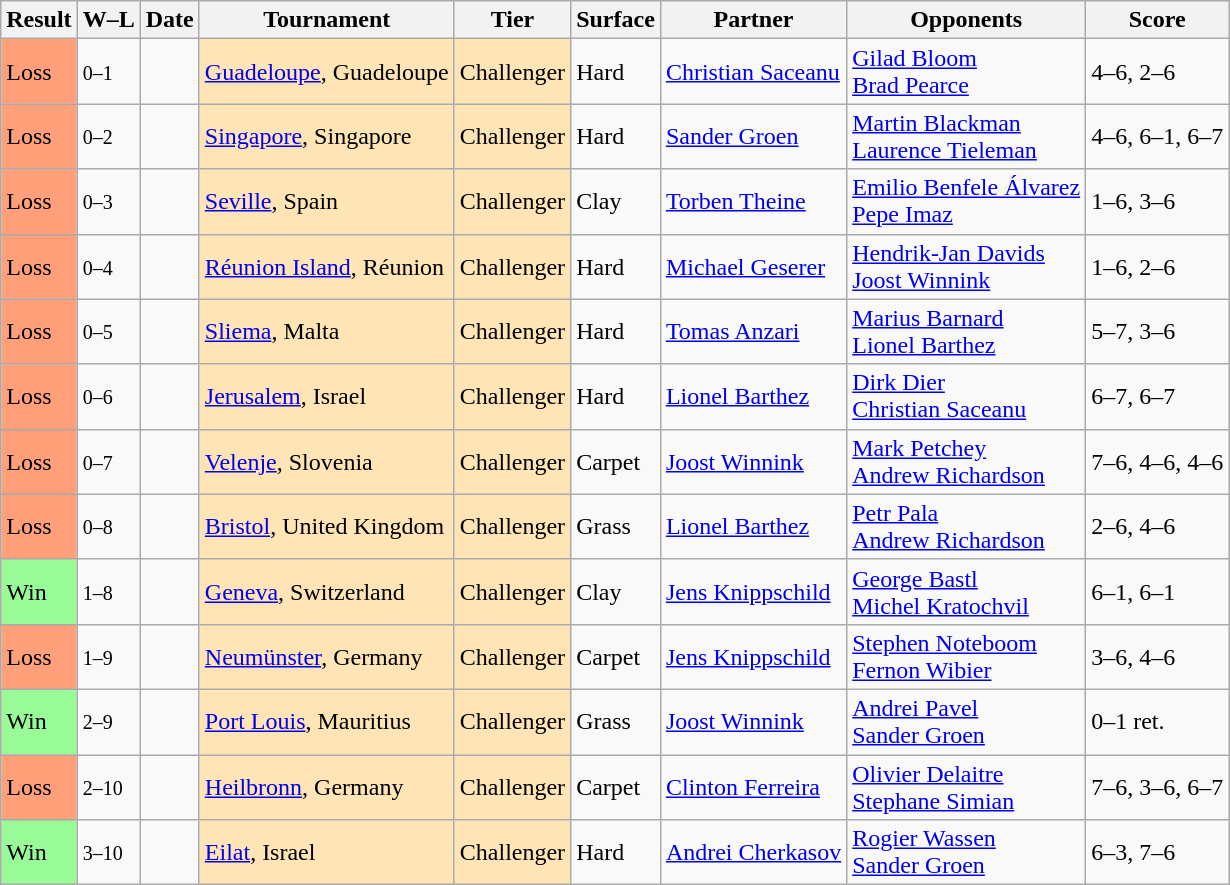<table class="sortable wikitable">
<tr>
<th>Result</th>
<th class="unsortable">W–L</th>
<th>Date</th>
<th>Tournament</th>
<th>Tier</th>
<th>Surface</th>
<th>Partner</th>
<th>Opponents</th>
<th class="unsortable">Score</th>
</tr>
<tr>
<td style="background:#ffa07a;">Loss</td>
<td><small>0–1</small></td>
<td></td>
<td style="background:moccasin;"><a href='#'>Guadeloupe</a>, Guadeloupe</td>
<td style="background:moccasin;">Challenger</td>
<td>Hard</td>
<td> <a href='#'>Christian Saceanu</a></td>
<td> <a href='#'>Gilad Bloom</a> <br>  <a href='#'>Brad Pearce</a></td>
<td>4–6, 2–6</td>
</tr>
<tr>
<td style="background:#ffa07a;">Loss</td>
<td><small>0–2</small></td>
<td></td>
<td style="background:moccasin;"><a href='#'>Singapore</a>, Singapore</td>
<td style="background:moccasin;">Challenger</td>
<td>Hard</td>
<td> <a href='#'>Sander Groen</a></td>
<td> <a href='#'>Martin Blackman</a> <br>  <a href='#'>Laurence Tieleman</a></td>
<td>4–6, 6–1, 6–7</td>
</tr>
<tr>
<td style="background:#ffa07a;">Loss</td>
<td><small>0–3</small></td>
<td></td>
<td style="background:moccasin;"><a href='#'>Seville</a>, Spain</td>
<td style="background:moccasin;">Challenger</td>
<td>Clay</td>
<td> <a href='#'>Torben Theine</a></td>
<td> <a href='#'>Emilio Benfele Álvarez</a> <br>  <a href='#'>Pepe Imaz</a></td>
<td>1–6, 3–6</td>
</tr>
<tr>
<td style="background:#ffa07a;">Loss</td>
<td><small>0–4</small></td>
<td></td>
<td style="background:moccasin;"><a href='#'>Réunion Island</a>, Réunion</td>
<td style="background:moccasin;">Challenger</td>
<td>Hard</td>
<td> <a href='#'>Michael Geserer</a></td>
<td> <a href='#'>Hendrik-Jan Davids</a> <br>  <a href='#'>Joost Winnink</a></td>
<td>1–6, 2–6</td>
</tr>
<tr>
<td style="background:#ffa07a;">Loss</td>
<td><small>0–5</small></td>
<td></td>
<td style="background:moccasin;"><a href='#'>Sliema</a>, Malta</td>
<td style="background:moccasin;">Challenger</td>
<td>Hard</td>
<td> <a href='#'>Tomas Anzari</a></td>
<td> <a href='#'>Marius Barnard</a> <br>  <a href='#'>Lionel Barthez</a></td>
<td>5–7, 3–6</td>
</tr>
<tr>
<td style="background:#ffa07a;">Loss</td>
<td><small>0–6</small></td>
<td></td>
<td style="background:moccasin;"><a href='#'>Jerusalem</a>, Israel</td>
<td style="background:moccasin;">Challenger</td>
<td>Hard</td>
<td> <a href='#'>Lionel Barthez</a></td>
<td> <a href='#'>Dirk Dier</a> <br>  <a href='#'>Christian Saceanu</a></td>
<td>6–7, 6–7</td>
</tr>
<tr>
<td style="background:#ffa07a;">Loss</td>
<td><small>0–7</small></td>
<td></td>
<td style="background:moccasin;"><a href='#'>Velenje</a>, Slovenia</td>
<td style="background:moccasin;">Challenger</td>
<td>Carpet</td>
<td> <a href='#'>Joost Winnink</a></td>
<td> <a href='#'>Mark Petchey</a> <br>  <a href='#'>Andrew Richardson</a></td>
<td>7–6, 4–6, 4–6</td>
</tr>
<tr>
<td style="background:#ffa07a;">Loss</td>
<td><small>0–8</small></td>
<td></td>
<td style="background:moccasin;"><a href='#'>Bristol</a>, United Kingdom</td>
<td style="background:moccasin;">Challenger</td>
<td>Grass</td>
<td> <a href='#'>Lionel Barthez</a></td>
<td> <a href='#'>Petr Pala</a> <br>  <a href='#'>Andrew Richardson</a></td>
<td>2–6, 4–6</td>
</tr>
<tr>
<td style="background:#98fb98;">Win</td>
<td><small>1–8</small></td>
<td></td>
<td style="background:moccasin;"><a href='#'>Geneva</a>, Switzerland</td>
<td style="background:moccasin;">Challenger</td>
<td>Clay</td>
<td> <a href='#'>Jens Knippschild</a></td>
<td> <a href='#'>George Bastl</a> <br>  <a href='#'>Michel Kratochvil</a></td>
<td>6–1, 6–1</td>
</tr>
<tr>
<td style="background:#ffa07a;">Loss</td>
<td><small>1–9</small></td>
<td></td>
<td style="background:moccasin;"><a href='#'>Neumünster</a>, Germany</td>
<td style="background:moccasin;">Challenger</td>
<td>Carpet</td>
<td> <a href='#'>Jens Knippschild</a></td>
<td> <a href='#'>Stephen Noteboom</a> <br>  <a href='#'>Fernon Wibier</a></td>
<td>3–6, 4–6</td>
</tr>
<tr>
<td style="background:#98fb98;">Win</td>
<td><small>2–9</small></td>
<td></td>
<td style="background:moccasin;"><a href='#'>Port Louis</a>, Mauritius</td>
<td style="background:moccasin;">Challenger</td>
<td>Grass</td>
<td> <a href='#'>Joost Winnink</a></td>
<td> <a href='#'>Andrei Pavel</a> <br>  <a href='#'>Sander Groen</a></td>
<td>0–1 ret.</td>
</tr>
<tr>
<td style="background:#ffa07a;">Loss</td>
<td><small>2–10</small></td>
<td></td>
<td style="background:moccasin;"><a href='#'>Heilbronn</a>, Germany</td>
<td style="background:moccasin;">Challenger</td>
<td>Carpet</td>
<td> <a href='#'>Clinton Ferreira</a></td>
<td> <a href='#'>Olivier Delaitre</a> <br>  <a href='#'>Stephane Simian</a></td>
<td>7–6, 3–6, 6–7</td>
</tr>
<tr>
<td style="background:#98fb98;">Win</td>
<td><small>3–10</small></td>
<td></td>
<td style="background:moccasin;"><a href='#'>Eilat</a>, Israel</td>
<td style="background:moccasin;">Challenger</td>
<td>Hard</td>
<td> <a href='#'>Andrei Cherkasov</a></td>
<td> <a href='#'>Rogier Wassen</a> <br>  <a href='#'>Sander Groen</a></td>
<td>6–3, 7–6</td>
</tr>
</table>
